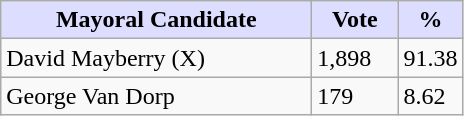<table class="wikitable">
<tr>
<th style="background:#ddf; width:200px;">Mayoral Candidate</th>
<th style="background:#ddf; width:50px;">Vote</th>
<th style="background:#ddf; width:30px;">%</th>
</tr>
<tr>
<td>David Mayberry (X)</td>
<td>1,898</td>
<td>91.38</td>
</tr>
<tr>
<td>George Van Dorp</td>
<td>179</td>
<td>8.62</td>
</tr>
</table>
